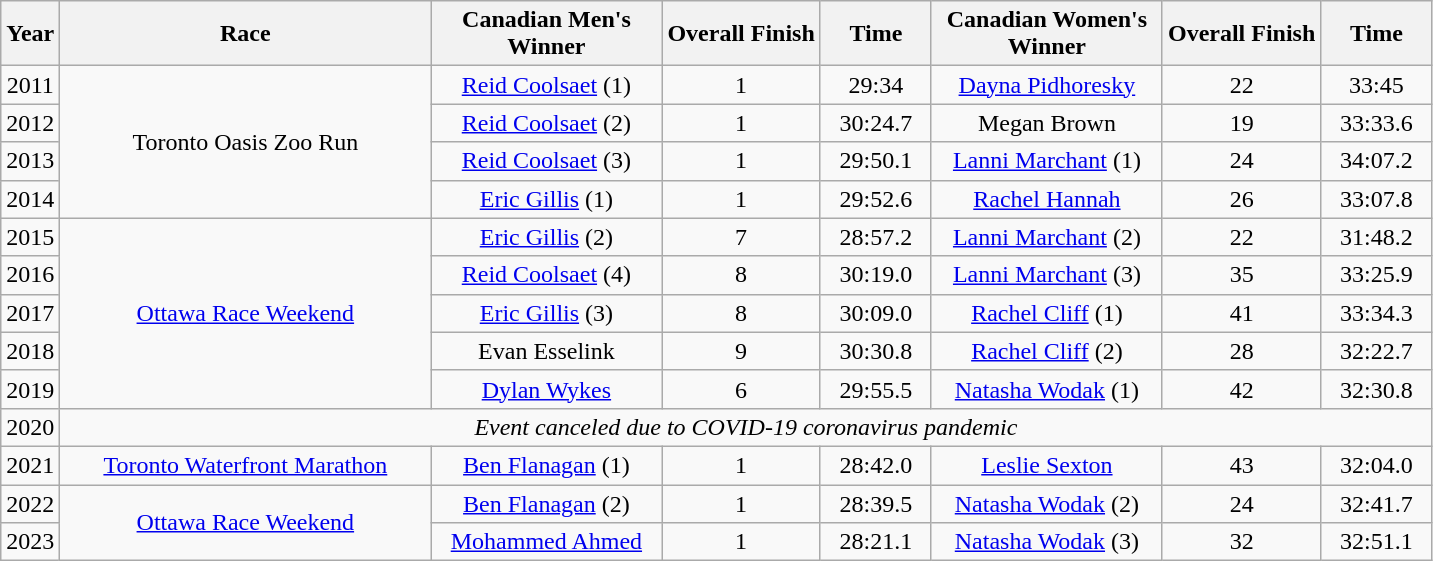<table class="wikitable sortable" style="text-align:center">
<tr>
<th>Year</th>
<th style="width: 180pt;">Race</th>
<th style="width: 110pt;">Canadian Men's Winner</th>
<th>Overall Finish</th>
<th style="width: 50pt;">Time</th>
<th style="width: 110pt;">Canadian Women's Winner</th>
<th>Overall Finish</th>
<th style="width: 50pt;">Time</th>
</tr>
<tr>
<td>2011</td>
<td rowspan=4> Toronto Oasis Zoo Run </td>
<td> <a href='#'>Reid Coolsaet</a> (1)</td>
<td>1</td>
<td>29:34 </td>
<td> <a href='#'>Dayna Pidhoresky</a></td>
<td>22</td>
<td>33:45 </td>
</tr>
<tr>
<td>2012</td>
<td> <a href='#'>Reid Coolsaet</a> (2)</td>
<td>1</td>
<td>30:24.7 </td>
<td> Megan Brown</td>
<td>19</td>
<td>33:33.6 </td>
</tr>
<tr>
<td>2013</td>
<td> <a href='#'>Reid Coolsaet</a> (3)</td>
<td>1</td>
<td>29:50.1 </td>
<td> <a href='#'>Lanni Marchant</a> (1)</td>
<td>24</td>
<td>34:07.2  </td>
</tr>
<tr>
<td>2014</td>
<td> <a href='#'>Eric Gillis</a> (1)</td>
<td>1</td>
<td>29:52.6 </td>
<td> <a href='#'>Rachel Hannah</a></td>
<td>26</td>
<td>33:07.8 </td>
</tr>
<tr>
<td>2015</td>
<td rowspan = 5> <a href='#'>Ottawa Race Weekend</a></td>
<td> <a href='#'>Eric Gillis</a> (2)</td>
<td>7</td>
<td>28:57.2 </td>
<td> <a href='#'>Lanni Marchant</a> (2)</td>
<td>22</td>
<td>31:48.2 </td>
</tr>
<tr>
<td>2016</td>
<td> <a href='#'>Reid Coolsaet</a> (4)</td>
<td>8</td>
<td>30:19.0 </td>
<td> <a href='#'>Lanni Marchant</a> (3)</td>
<td>35</td>
<td>33:25.9 </td>
</tr>
<tr>
<td>2017</td>
<td> <a href='#'>Eric Gillis</a> (3)</td>
<td>8</td>
<td>30:09.0 </td>
<td> <a href='#'>Rachel Cliff</a> (1)</td>
<td>41</td>
<td>33:34.3 </td>
</tr>
<tr>
<td>2018</td>
<td> Evan Esselink</td>
<td>9</td>
<td>30:30.8 </td>
<td> <a href='#'>Rachel Cliff</a> (2)</td>
<td>28</td>
<td>32:22.7 </td>
</tr>
<tr>
<td>2019</td>
<td> <a href='#'>Dylan Wykes</a></td>
<td>6</td>
<td>29:55.5 </td>
<td> <a href='#'>Natasha Wodak</a> (1)</td>
<td>42</td>
<td>32:30.8 </td>
</tr>
<tr>
<td>2020</td>
<td colspan="7" rowspan="1" align="center"><em>Event canceled due to COVID-19 coronavirus pandemic</em></td>
</tr>
<tr>
<td>2021</td>
<td rowspan = 1> <a href='#'>Toronto Waterfront Marathon</a></td>
<td> <a href='#'>Ben Flanagan</a> (1)</td>
<td>1</td>
<td>28:42.0</td>
<td> <a href='#'>Leslie Sexton</a></td>
<td>43</td>
<td>32:04.0</td>
</tr>
<tr>
<td>2022</td>
<td rowspan = 2> <a href='#'>Ottawa Race Weekend</a></td>
<td> <a href='#'>Ben Flanagan</a> (2)</td>
<td>1</td>
<td>28:39.5</td>
<td> <a href='#'>Natasha Wodak</a> (2)</td>
<td>24</td>
<td>32:41.7</td>
</tr>
<tr>
<td>2023</td>
<td> <a href='#'>Mohammed Ahmed</a></td>
<td>1</td>
<td>28:21.1</td>
<td> <a href='#'>Natasha Wodak</a> (3)</td>
<td>32</td>
<td>32:51.1</td>
</tr>
</table>
